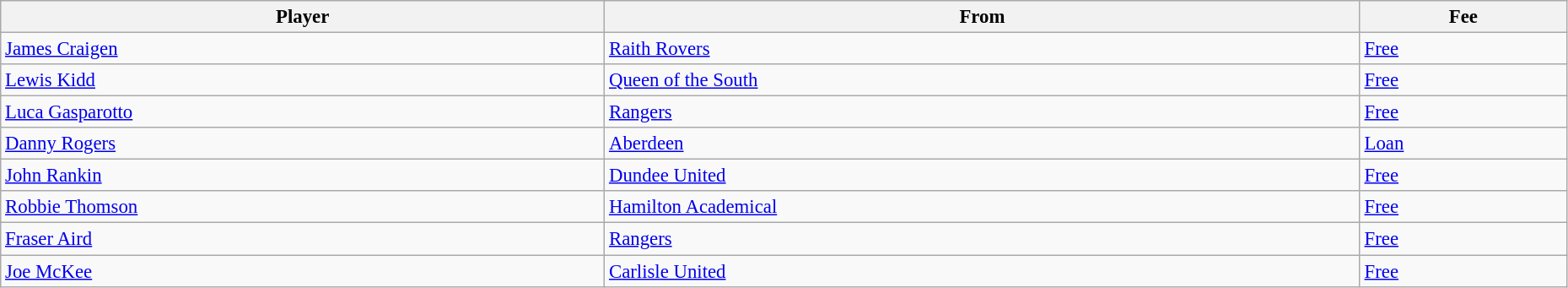<table class="wikitable" style="text-align:center; font-size:95%;width:98%; text-align:left">
<tr>
<th>Player</th>
<th>From</th>
<th>Fee</th>
</tr>
<tr>
<td> <a href='#'>James Craigen</a></td>
<td> <a href='#'>Raith Rovers</a></td>
<td><a href='#'>Free</a></td>
</tr>
<tr>
<td> <a href='#'>Lewis Kidd</a></td>
<td> <a href='#'>Queen of the South</a></td>
<td><a href='#'>Free</a></td>
</tr>
<tr>
<td> <a href='#'>Luca Gasparotto</a></td>
<td> <a href='#'>Rangers</a></td>
<td><a href='#'>Free</a></td>
</tr>
<tr>
<td> <a href='#'>Danny Rogers</a></td>
<td> <a href='#'>Aberdeen</a></td>
<td><a href='#'>Loan</a></td>
</tr>
<tr>
<td> <a href='#'>John Rankin</a></td>
<td> <a href='#'>Dundee United</a></td>
<td><a href='#'>Free</a></td>
</tr>
<tr>
<td> <a href='#'>Robbie Thomson</a></td>
<td> <a href='#'>Hamilton Academical</a></td>
<td><a href='#'>Free</a></td>
</tr>
<tr>
<td> <a href='#'>Fraser Aird</a></td>
<td> <a href='#'>Rangers</a></td>
<td><a href='#'>Free</a></td>
</tr>
<tr>
<td> <a href='#'>Joe McKee</a></td>
<td> <a href='#'>Carlisle United</a></td>
<td><a href='#'>Free</a></td>
</tr>
</table>
